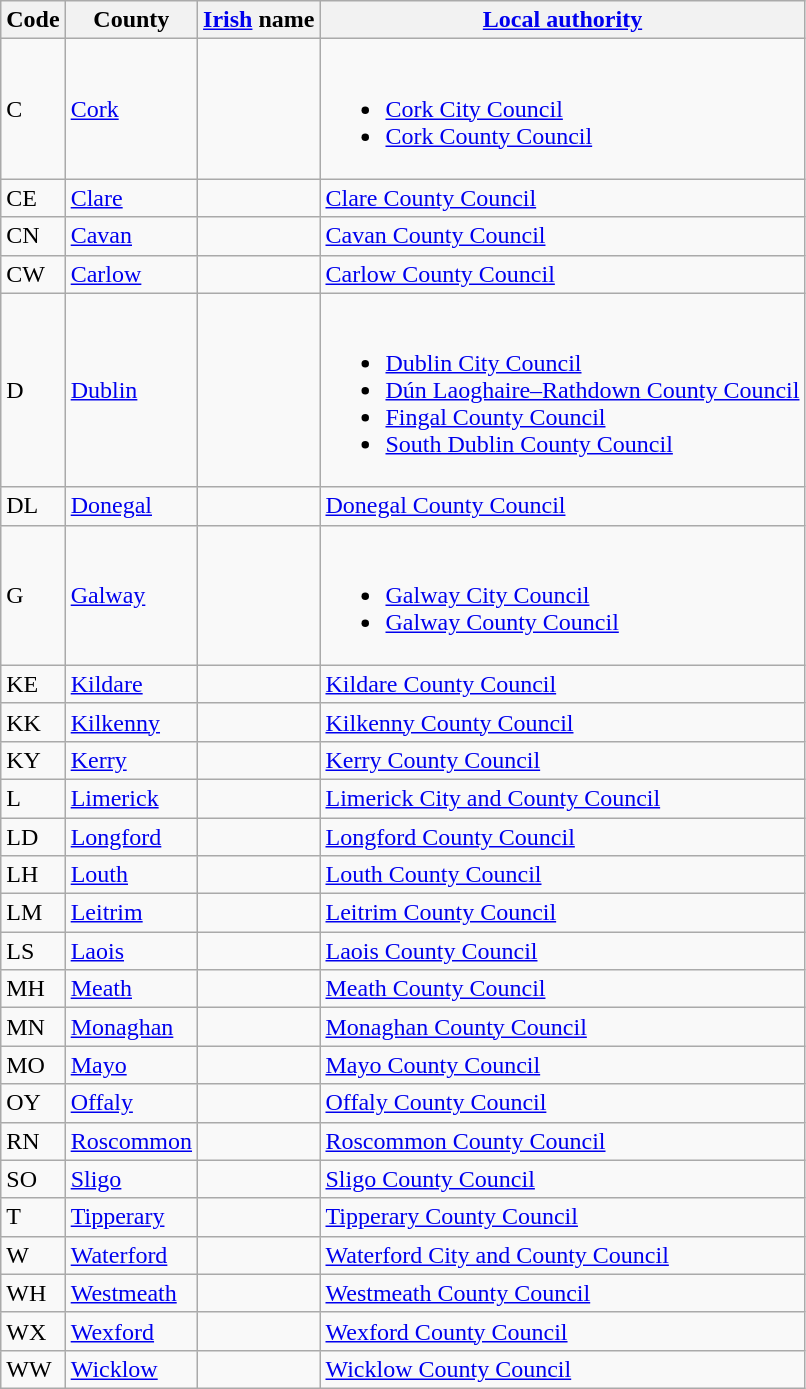<table class="wikitable sortable">
<tr>
<th>Code</th>
<th>County</th>
<th><a href='#'>Irish</a> name</th>
<th class="unsortable"><a href='#'>Local authority</a></th>
</tr>
<tr>
<td>C</td>
<td> <a href='#'>Cork</a></td>
<td></td>
<td><br><ul><li><a href='#'>Cork City Council</a></li><li><a href='#'>Cork County Council</a></li></ul></td>
</tr>
<tr>
<td>CE</td>
<td> <a href='#'>Clare</a></td>
<td> </td>
<td><a href='#'>Clare County Council</a></td>
</tr>
<tr>
<td>CN</td>
<td> <a href='#'>Cavan</a></td>
<td> </td>
<td><a href='#'>Cavan County Council</a></td>
</tr>
<tr>
<td>CW</td>
<td> <a href='#'>Carlow</a></td>
<td></td>
<td><a href='#'>Carlow County Council</a></td>
</tr>
<tr>
<td>D</td>
<td> <a href='#'>Dublin</a></td>
<td></td>
<td><br><ul><li><a href='#'>Dublin City Council</a></li><li><a href='#'>Dún Laoghaire–Rathdown County Council</a></li><li><a href='#'>Fingal County Council</a></li><li><a href='#'>South Dublin County Council</a></li></ul></td>
</tr>
<tr>
<td>DL</td>
<td> <a href='#'>Donegal</a></td>
<td></td>
<td><a href='#'>Donegal County Council</a></td>
</tr>
<tr>
<td>G</td>
<td> <a href='#'>Galway</a></td>
<td></td>
<td><br><ul><li><a href='#'>Galway City Council</a></li><li><a href='#'>Galway County Council</a></li></ul></td>
</tr>
<tr>
<td>KE</td>
<td> <a href='#'>Kildare</a></td>
<td></td>
<td><a href='#'>Kildare County Council</a></td>
</tr>
<tr>
<td>KK</td>
<td> <a href='#'>Kilkenny</a></td>
<td></td>
<td><a href='#'>Kilkenny County Council</a></td>
</tr>
<tr>
<td>KY</td>
<td> <a href='#'>Kerry</a></td>
<td></td>
<td><a href='#'>Kerry County Council</a></td>
</tr>
<tr>
<td>L</td>
<td> <a href='#'>Limerick</a></td>
<td></td>
<td><a href='#'>Limerick City and County Council</a></td>
</tr>
<tr>
<td>LD</td>
<td> <a href='#'>Longford</a></td>
<td> </td>
<td><a href='#'>Longford County Council</a></td>
</tr>
<tr>
<td>LH</td>
<td> <a href='#'>Louth</a></td>
<td></td>
<td><a href='#'>Louth County Council</a></td>
</tr>
<tr>
<td>LM</td>
<td> <a href='#'>Leitrim</a></td>
<td></td>
<td><a href='#'>Leitrim County Council</a></td>
</tr>
<tr>
<td>LS</td>
<td> <a href='#'>Laois</a></td>
<td></td>
<td><a href='#'>Laois County Council</a></td>
</tr>
<tr>
<td>MH</td>
<td> <a href='#'>Meath</a></td>
<td> </td>
<td><a href='#'>Meath County Council</a></td>
</tr>
<tr>
<td>MN</td>
<td> <a href='#'>Monaghan</a></td>
<td></td>
<td><a href='#'>Monaghan County Council</a></td>
</tr>
<tr>
<td>MO</td>
<td> <a href='#'>Mayo</a></td>
<td></td>
<td><a href='#'>Mayo County Council</a></td>
</tr>
<tr>
<td>OY</td>
<td> <a href='#'>Offaly</a></td>
<td></td>
<td><a href='#'>Offaly County Council</a></td>
</tr>
<tr>
<td>RN</td>
<td> <a href='#'>Roscommon</a></td>
<td></td>
<td><a href='#'>Roscommon County Council</a></td>
</tr>
<tr>
<td>SO</td>
<td> <a href='#'>Sligo</a></td>
<td></td>
<td><a href='#'>Sligo County Council</a></td>
</tr>
<tr>
<td>T</td>
<td> <a href='#'>Tipperary</a></td>
<td></td>
<td><a href='#'>Tipperary County Council</a></td>
</tr>
<tr>
<td>W</td>
<td> <a href='#'>Waterford</a></td>
<td></td>
<td><a href='#'>Waterford City and County Council</a></td>
</tr>
<tr>
<td>WH</td>
<td> <a href='#'>Westmeath</a></td>
<td> </td>
<td><a href='#'>Westmeath County Council</a></td>
</tr>
<tr>
<td>WX</td>
<td> <a href='#'>Wexford</a></td>
<td></td>
<td><a href='#'>Wexford County Council</a></td>
</tr>
<tr>
<td>WW</td>
<td> <a href='#'>Wicklow</a></td>
<td></td>
<td><a href='#'>Wicklow County Council</a></td>
</tr>
</table>
